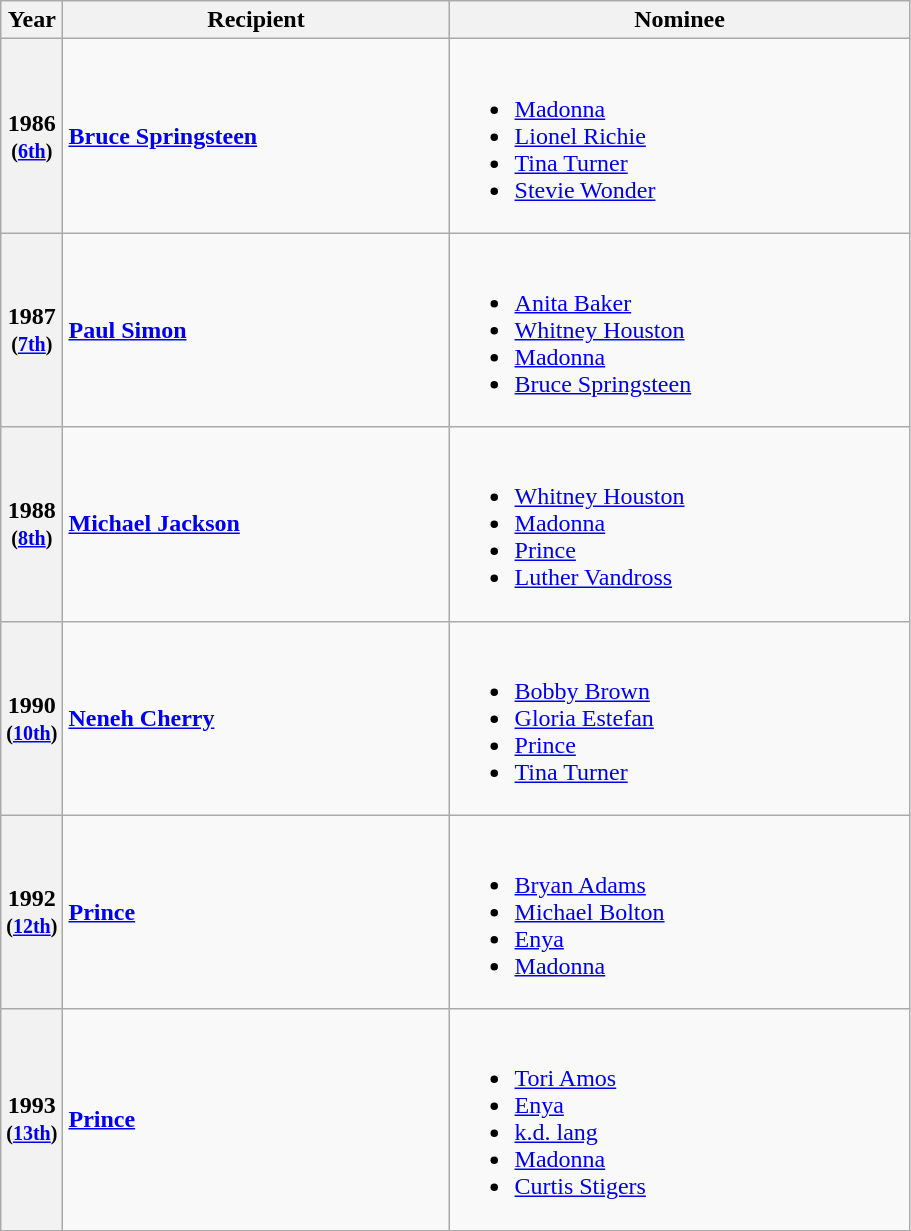<table class="wikitable sortable plainrowheaders">
<tr>
<th>Year</th>
<th width="250">Recipient</th>
<th width="300" class="unsortable">Nominee</th>
</tr>
<tr>
<th scope="row">1986 <br><small>(<a href='#'>6th</a>)</small></th>
<td><strong><a href='#'>Bruce Springsteen</a></strong></td>
<td><br><ul><li><a href='#'>Madonna</a></li><li><a href='#'>Lionel Richie</a></li><li><a href='#'>Tina Turner</a></li><li><a href='#'>Stevie Wonder</a></li></ul></td>
</tr>
<tr>
<th scope="row">1987 <br><small>(<a href='#'>7th</a>)</small></th>
<td><strong><a href='#'>Paul Simon</a></strong></td>
<td><br><ul><li><a href='#'>Anita Baker</a></li><li><a href='#'>Whitney Houston</a></li><li><a href='#'>Madonna</a></li><li><a href='#'>Bruce Springsteen</a></li></ul></td>
</tr>
<tr>
<th scope="row">1988 <br><small>(<a href='#'>8th</a>)</small></th>
<td><strong><a href='#'>Michael Jackson</a></strong></td>
<td><br><ul><li><a href='#'>Whitney Houston</a></li><li><a href='#'>Madonna</a></li><li><a href='#'>Prince</a></li><li><a href='#'>Luther Vandross</a></li></ul></td>
</tr>
<tr>
<th scope="row">1990 <br><small>(<a href='#'>10th</a>)</small></th>
<td><strong><a href='#'>Neneh Cherry</a></strong></td>
<td><br><ul><li><a href='#'>Bobby Brown</a></li><li><a href='#'>Gloria Estefan</a></li><li><a href='#'>Prince</a></li><li><a href='#'>Tina Turner</a></li></ul></td>
</tr>
<tr>
<th scope="row">1992 <br><small>(<a href='#'>12th</a>)</small></th>
<td><strong><a href='#'>Prince</a></strong></td>
<td><br><ul><li><a href='#'>Bryan Adams</a></li><li><a href='#'>Michael Bolton</a></li><li><a href='#'>Enya</a></li><li><a href='#'>Madonna</a></li></ul></td>
</tr>
<tr>
<th scope="row">1993 <br><small>(<a href='#'>13th</a>)</small></th>
<td><strong><a href='#'>Prince</a></strong></td>
<td><br><ul><li><a href='#'>Tori Amos</a></li><li><a href='#'>Enya</a></li><li><a href='#'>k.d. lang</a></li><li><a href='#'>Madonna</a></li><li><a href='#'>Curtis Stigers</a></li></ul></td>
</tr>
</table>
